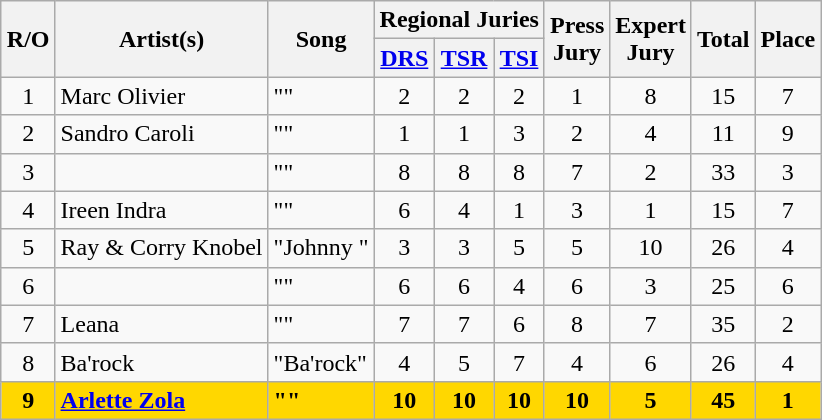<table class="sortable wikitable" style="margin: 1em auto 1em auto; text-align:center">
<tr>
<th rowspan="2">R/O</th>
<th rowspan="2">Artist(s)</th>
<th rowspan="2">Song</th>
<th colspan="3">Regional Juries</th>
<th rowspan="2">Press<br>Jury</th>
<th rowspan="2">Expert<br>Jury</th>
<th rowspan="2">Total</th>
<th rowspan="2">Place</th>
</tr>
<tr>
<th><a href='#'>DRS</a></th>
<th><a href='#'>TSR</a></th>
<th><a href='#'>TSI</a></th>
</tr>
<tr>
<td>1</td>
<td align="left">Marc Olivier</td>
<td align="left">""</td>
<td>2</td>
<td>2</td>
<td>2</td>
<td>1</td>
<td>8</td>
<td>15</td>
<td>7</td>
</tr>
<tr>
<td>2</td>
<td align="left">Sandro Caroli</td>
<td align="left">""</td>
<td>1</td>
<td>1</td>
<td>3</td>
<td>2</td>
<td>4</td>
<td>11</td>
<td>9</td>
</tr>
<tr>
<td>3</td>
<td align="left"></td>
<td align="left">""</td>
<td>8</td>
<td>8</td>
<td>8</td>
<td>7</td>
<td>2</td>
<td>33</td>
<td>3</td>
</tr>
<tr>
<td>4</td>
<td align="left">Ireen Indra</td>
<td align="left">""</td>
<td>6</td>
<td>4</td>
<td>1</td>
<td>3</td>
<td>1</td>
<td>15</td>
<td>7</td>
</tr>
<tr>
<td>5</td>
<td align="left">Ray & Corry Knobel</td>
<td align="left">"Johnny "</td>
<td>3</td>
<td>3</td>
<td>5</td>
<td>5</td>
<td>10</td>
<td>26</td>
<td>4</td>
</tr>
<tr>
<td>6</td>
<td align="left"></td>
<td align="left">""</td>
<td>6</td>
<td>6</td>
<td>4</td>
<td>6</td>
<td>3</td>
<td>25</td>
<td>6</td>
</tr>
<tr>
<td>7</td>
<td align="left">Leana</td>
<td align="left">""</td>
<td>7</td>
<td>7</td>
<td>6</td>
<td>8</td>
<td>7</td>
<td>35</td>
<td>2</td>
</tr>
<tr>
<td>8</td>
<td align="left">Ba'rock</td>
<td align="left">"Ba'rock"</td>
<td>4</td>
<td>5</td>
<td>7</td>
<td>4</td>
<td>6</td>
<td>26</td>
<td>4</td>
</tr>
<tr style="font-weight:bold; background:gold;">
<td>9</td>
<td align="left"><a href='#'>Arlette Zola</a></td>
<td align="left">""</td>
<td>10</td>
<td>10</td>
<td>10</td>
<td>10</td>
<td>5</td>
<td>45</td>
<td>1</td>
</tr>
</table>
